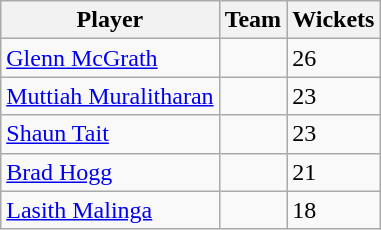<table class="wikitable">
<tr>
<th>Player</th>
<th>Team</th>
<th>Wickets</th>
</tr>
<tr>
<td><a href='#'>Glenn McGrath</a></td>
<td></td>
<td>26</td>
</tr>
<tr>
<td><a href='#'>Muttiah Muralitharan</a></td>
<td></td>
<td>23</td>
</tr>
<tr>
<td><a href='#'>Shaun Tait</a></td>
<td></td>
<td>23</td>
</tr>
<tr>
<td><a href='#'>Brad Hogg</a></td>
<td></td>
<td>21</td>
</tr>
<tr>
<td><a href='#'>Lasith Malinga</a></td>
<td></td>
<td>18</td>
</tr>
</table>
